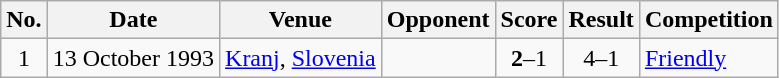<table class="wikitable">
<tr>
<th>No.</th>
<th>Date</th>
<th>Venue</th>
<th>Opponent</th>
<th>Score</th>
<th>Result</th>
<th>Competition</th>
</tr>
<tr>
<td align="center">1</td>
<td>13 October 1993</td>
<td><a href='#'>Kranj</a>, <a href='#'>Slovenia</a></td>
<td></td>
<td align=center><strong>2</strong>–1</td>
<td align=center>4–1</td>
<td><a href='#'>Friendly</a></td>
</tr>
</table>
